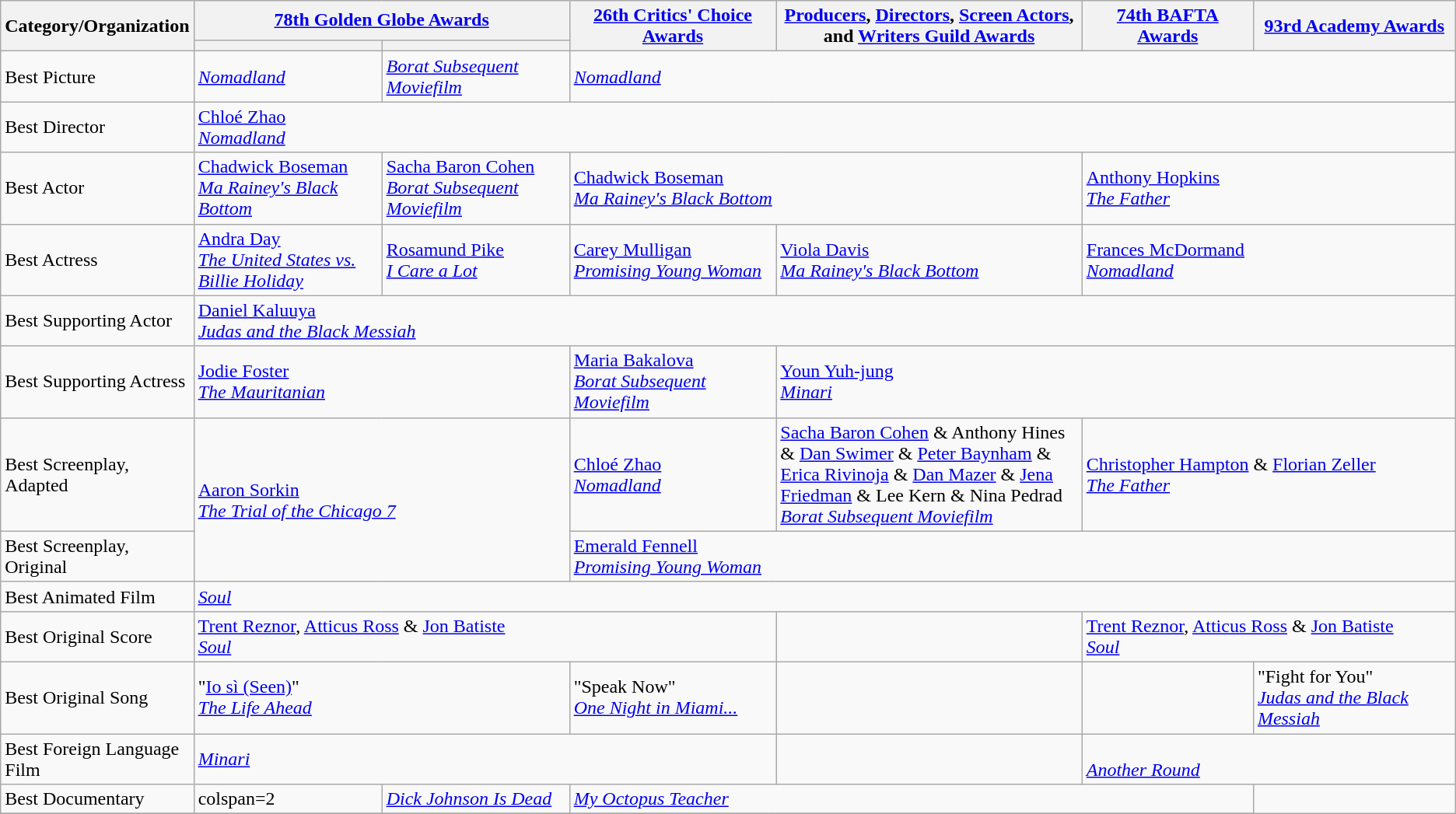<table class="wikitable">
<tr>
<th rowspan="2" style="width:20px;">Category/Organization</th>
<th colspan="2" style="width:250px;"><a href='#'>78th Golden Globe Awards</a><br></th>
<th rowspan="2" style="width:225px;"><a href='#'>26th Critics' Choice Awards</a><br></th>
<th rowspan="2" style="width:360px;"><a href='#'>Producers</a>, <a href='#'>Directors</a>, <a href='#'>Screen Actors</a>, and <a href='#'>Writers Guild Awards</a><br></th>
<th rowspan="2" style="width:190px;"><a href='#'>74th BAFTA Awards</a><br></th>
<th rowspan="2" style="width:225px;"><a href='#'>93rd Academy Awards</a><br></th>
</tr>
<tr>
<th width=200></th>
<th style="width:200px;"></th>
</tr>
<tr>
<td>Best Picture</td>
<td><em><a href='#'>Nomadland</a></em></td>
<td><em><a href='#'>Borat Subsequent Moviefilm</a></em></td>
<td colspan=4><em><a href='#'>Nomadland</a></em></td>
</tr>
<tr>
<td>Best Director</td>
<td colspan=6><a href='#'>Chloé Zhao</a><br><em><a href='#'>Nomadland</a></em></td>
</tr>
<tr>
<td>Best Actor</td>
<td><a href='#'>Chadwick Boseman</a><br><em><a href='#'>Ma Rainey's Black Bottom</a></em></td>
<td><a href='#'>Sacha Baron Cohen</a><br><em><a href='#'>Borat Subsequent Moviefilm</a></em></td>
<td colspan=2><a href='#'>Chadwick Boseman</a><br><em><a href='#'>Ma Rainey's Black Bottom</a></em></td>
<td colspan=2><a href='#'>Anthony Hopkins</a><br><em><a href='#'>The Father</a></em></td>
</tr>
<tr>
<td>Best Actress</td>
<td><a href='#'>Andra Day</a><br><em><a href='#'>The United States vs. Billie Holiday</a></em></td>
<td><a href='#'>Rosamund Pike</a><br><em><a href='#'>I Care a Lot</a></em></td>
<td><a href='#'>Carey Mulligan</a><br><em><a href='#'>Promising Young Woman</a></em></td>
<td><a href='#'>Viola Davis</a><br><em><a href='#'>Ma Rainey's Black Bottom</a></em></td>
<td colspan=2><a href='#'>Frances McDormand</a><br><em><a href='#'>Nomadland</a></em></td>
</tr>
<tr>
<td>Best Supporting Actor</td>
<td colspan=6><a href='#'>Daniel Kaluuya</a><br><em><a href='#'>Judas and the Black Messiah</a></em></td>
</tr>
<tr>
<td>Best Supporting Actress</td>
<td colspan=2><a href='#'>Jodie Foster</a><br><em><a href='#'>The Mauritanian</a></em></td>
<td><a href='#'>Maria Bakalova</a><br><em><a href='#'>Borat Subsequent Moviefilm</a></em></td>
<td colspan=3><a href='#'>Youn Yuh-jung</a><br><em><a href='#'>Minari</a></em></td>
</tr>
<tr>
<td>Best Screenplay, Adapted</td>
<td colspan=2 rowspan=2><a href='#'>Aaron Sorkin</a><br><em><a href='#'>The Trial of the Chicago 7</a></em></td>
<td><a href='#'>Chloé Zhao</a><br><em><a href='#'>Nomadland</a></em></td>
<td><a href='#'>Sacha Baron Cohen</a> & Anthony Hines & <a href='#'>Dan Swimer</a> & <a href='#'>Peter Baynham</a> & <a href='#'>Erica Rivinoja</a> & <a href='#'>Dan Mazer</a> & <a href='#'>Jena Friedman</a> & Lee Kern & Nina Pedrad<br><em><a href='#'>Borat Subsequent Moviefilm</a></em></td>
<td colspan=2><a href='#'>Christopher Hampton</a> & <a href='#'>Florian Zeller</a><br><em><a href='#'>The Father</a></em></td>
</tr>
<tr>
<td>Best Screenplay, Original</td>
<td colspan=4><a href='#'>Emerald Fennell</a><br><em><a href='#'>Promising Young Woman</a></em></td>
</tr>
<tr>
<td>Best Animated Film</td>
<td colspan="6"><em><a href='#'>Soul</a></em></td>
</tr>
<tr>
<td>Best Original Score</td>
<td colspan=3><a href='#'>Trent Reznor</a>, <a href='#'>Atticus Ross</a> & <a href='#'>Jon Batiste</a><br> <em><a href='#'>Soul</a></em></td>
<td></td>
<td colspan=3><a href='#'>Trent Reznor</a>, <a href='#'>Atticus Ross</a> & <a href='#'>Jon Batiste</a><br> <em><a href='#'>Soul</a></em></td>
</tr>
<tr>
<td>Best Original Song</td>
<td colspan=2>"<a href='#'>Io sì (Seen)</a>"<br><em><a href='#'>The Life Ahead</a></em></td>
<td>"Speak Now"<br><em><a href='#'>One Night in Miami...</a></em></td>
<td></td>
<td></td>
<td>"Fight for You"<br><em><a href='#'>Judas and the Black Messiah</a></em></td>
</tr>
<tr>
<td>Best Foreign Language Film</td>
<td colspan=3><em><a href='#'>Minari</a></em></td>
<td></td>
<td colspan=2><br><a href='#'><em>Another Round</em></a></td>
</tr>
<tr>
<td>Best Documentary</td>
<td>colspan=2 </td>
<td><em><a href='#'>Dick Johnson Is Dead</a></em></td>
<td colspan=3><em><a href='#'>My Octopus Teacher</a></em></td>
</tr>
<tr>
</tr>
</table>
